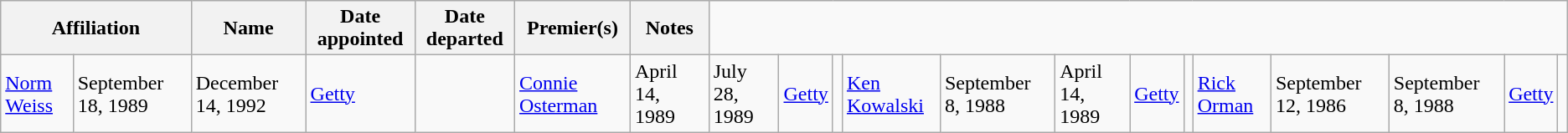<table class="wikitable">
<tr>
<th colspan="2">Affiliation</th>
<th>Name</th>
<th>Date appointed</th>
<th>Date departed</th>
<th>Premier(s)</th>
<th>Notes</th>
</tr>
<tr>
<td><a href='#'>Norm Weiss</a></td>
<td>September 18, 1989</td>
<td>December 14, 1992</td>
<td><a href='#'>Getty</a></td>
<td><br></td>
<td><a href='#'>Connie Osterman</a></td>
<td>April 14, 1989</td>
<td>July 28, 1989</td>
<td><a href='#'>Getty</a></td>
<td><br></td>
<td><a href='#'>Ken Kowalski</a></td>
<td>September 8, 1988</td>
<td>April 14, 1989</td>
<td><a href='#'>Getty</a></td>
<td><br></td>
<td><a href='#'>Rick Orman</a></td>
<td>September 12, 1986</td>
<td>September 8, 1988</td>
<td><a href='#'>Getty</a></td>
<td></td>
</tr>
</table>
